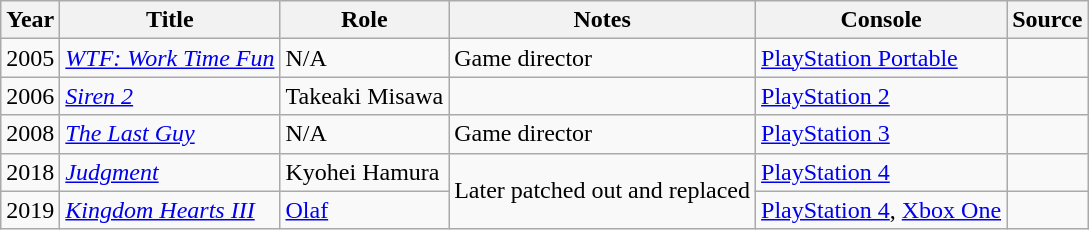<table class="wikitable sortable plainrowheaders" style="white-space:nowrap">
<tr>
<th>Year</th>
<th>Title</th>
<th>Role</th>
<th>Notes</th>
<th>Console</th>
<th>Source</th>
</tr>
<tr>
<td>2005</td>
<td><em><a href='#'>WTF: Work Time Fun</a></em></td>
<td>N/A</td>
<td>Game director</td>
<td><a href='#'>PlayStation Portable</a></td>
<td></td>
</tr>
<tr>
<td>2006</td>
<td><em><a href='#'>Siren 2</a></em></td>
<td>Takeaki Misawa</td>
<td></td>
<td><a href='#'>PlayStation 2</a></td>
<td></td>
</tr>
<tr>
<td>2008</td>
<td><em><a href='#'>The Last Guy</a></em></td>
<td>N/A</td>
<td>Game director</td>
<td><a href='#'>PlayStation 3</a></td>
<td></td>
</tr>
<tr>
<td>2018</td>
<td><em><a href='#'>Judgment</a></em></td>
<td>Kyohei Hamura</td>
<td rowspan="2">Later patched out and replaced</td>
<td><a href='#'>PlayStation 4</a></td>
<td></td>
</tr>
<tr>
<td>2019</td>
<td><em><a href='#'>Kingdom Hearts III</a></em></td>
<td><a href='#'>Olaf</a></td>
<td><a href='#'>PlayStation 4</a>, <a href='#'>Xbox One</a></td>
<td></td>
</tr>
</table>
